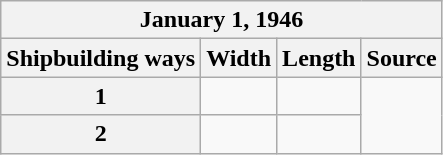<table class="wikitable">
<tr>
<th colspan="4">January 1, 1946</th>
</tr>
<tr>
<th style="text-align: left;">Shipbuilding ways</th>
<th>Width</th>
<th>Length</th>
<th>Source</th>
</tr>
<tr>
<th style="text-align: center;">1</th>
<td></td>
<td></td>
<td rowspan=2></td>
</tr>
<tr>
<th style="text-align: center;">2</th>
<td></td>
<td></td>
</tr>
</table>
